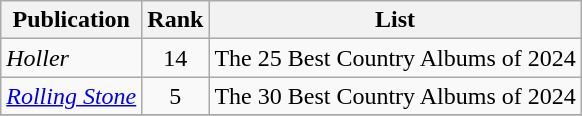<table class="wikitable plainrowheaders sortable">
<tr>
<th>Publication</th>
<th data-sort-type="number">Rank</th>
<th scope="col" class="unsortable">List</th>
</tr>
<tr>
<td><em>Holler</em></td>
<td align=center>14</td>
<td>The 25 Best Country Albums of 2024</td>
</tr>
<tr>
<td><em><a href='#'>Rolling Stone</a></em></td>
<td align=center>5</td>
<td>The 30 Best Country Albums of 2024</td>
</tr>
<tr>
</tr>
</table>
